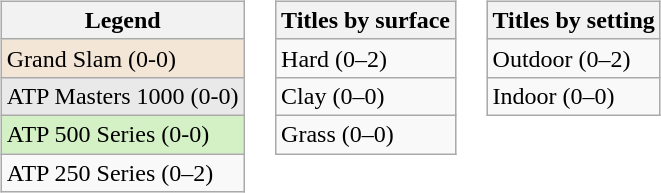<table>
<tr valign="top">
<td><br><table class="wikitable">
<tr>
<th>Legend</th>
</tr>
<tr style="background:#f3e6d7;">
<td>Grand Slam (0-0)</td>
</tr>
<tr style="background:#e9e9e9;">
<td>ATP Masters 1000 (0-0)</td>
</tr>
<tr style="background:#d4f1c5;">
<td>ATP 500 Series (0-0)</td>
</tr>
<tr>
<td>ATP 250 Series (0–2)</td>
</tr>
</table>
</td>
<td><br><table class="wikitable">
<tr>
<th>Titles by surface</th>
</tr>
<tr>
<td>Hard (0–2)</td>
</tr>
<tr>
<td>Clay (0–0)</td>
</tr>
<tr>
<td>Grass (0–0)</td>
</tr>
</table>
</td>
<td><br><table class="wikitable">
<tr>
<th>Titles by setting</th>
</tr>
<tr>
<td>Outdoor (0–2)</td>
</tr>
<tr>
<td>Indoor (0–0)</td>
</tr>
</table>
</td>
</tr>
</table>
